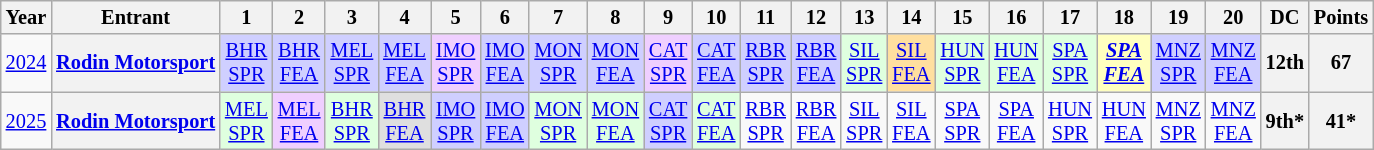<table class="wikitable" style="text-align:center; font-size:85%;">
<tr>
<th>Year</th>
<th>Entrant</th>
<th>1</th>
<th>2</th>
<th>3</th>
<th>4</th>
<th>5</th>
<th>6</th>
<th>7</th>
<th>8</th>
<th>9</th>
<th>10</th>
<th>11</th>
<th>12</th>
<th>13</th>
<th>14</th>
<th>15</th>
<th>16</th>
<th>17</th>
<th>18</th>
<th>19</th>
<th>20</th>
<th>DC</th>
<th>Points</th>
</tr>
<tr>
<td><a href='#'>2024</a></td>
<th nowrap><a href='#'>Rodin Motorsport</a></th>
<td style="background:#CFCFFF;"><a href='#'>BHR<br>SPR</a><br></td>
<td style="background:#CFCFFF;"><a href='#'>BHR<br>FEA</a><br></td>
<td style="background:#CFCFFF;"><a href='#'>MEL<br>SPR</a><br></td>
<td style="background:#CFCFFF;"><a href='#'>MEL<br>FEA</a><br></td>
<td style="background:#EFCFFF;"><a href='#'>IMO<br>SPR</a><br></td>
<td style="background:#CFCFFF;"><a href='#'>IMO<br>FEA</a><br></td>
<td style="background:#CFCFFF;"><a href='#'>MON<br>SPR</a><br></td>
<td style="background:#CFCFFF;"><a href='#'>MON<br>FEA</a><br></td>
<td style="background:#EFCFFF;"><a href='#'>CAT<br>SPR</a><br></td>
<td style="background:#CFCFFF;"><a href='#'>CAT<br>FEA</a><br></td>
<td style="background:#CFCFFF;"><a href='#'>RBR<br>SPR</a><br></td>
<td style="background:#CFCFFF;"><a href='#'>RBR<br>FEA</a><br></td>
<td style="background:#DFFFDF;"><a href='#'>SIL<br>SPR</a><br></td>
<td style="background:#FFDF9F;"><a href='#'>SIL<br>FEA</a><br></td>
<td style="background:#DFFFDF;"><a href='#'>HUN<br>SPR</a><br></td>
<td style="background:#DFFFDF;"><a href='#'>HUN<br>FEA</a><br></td>
<td style="background:#DFFFDF;"><a href='#'>SPA<br>SPR</a><br></td>
<td style="background:#FFFFBF;"><strong><em><a href='#'>SPA<br>FEA</a></em></strong><br></td>
<td style="background:#CFCFFF;"><a href='#'>MNZ<br>SPR</a><br></td>
<td style="background:#CFCFFF;"><a href='#'>MNZ<br>FEA</a><br></td>
<th>12th</th>
<th>67</th>
</tr>
<tr>
<td><a href='#'>2025</a></td>
<th nowrap><a href='#'>Rodin Motorsport</a></th>
<td style="background:#DFFFDF;"><a href='#'>MEL<br>SPR</a><br></td>
<td style="background:#EFCFFF;"><a href='#'>MEL<br>FEA</a><br></td>
<td style="background:#DFFFDF;"><a href='#'>BHR<br>SPR</a><br></td>
<td style="background:#DFDFDF;"><a href='#'>BHR<br>FEA</a><br></td>
<td style="background:#CFCFFF;"><a href='#'>IMO<br>SPR</a><br></td>
<td style="background:#CFCFFF;"><a href='#'>IMO<br>FEA</a><br></td>
<td style="background:#DFFFDF;"><a href='#'>MON<br>SPR</a><br></td>
<td style="background:#DFFFDF;"><a href='#'>MON<br>FEA</a><br></td>
<td style="background:#CFCFFF;"><a href='#'>CAT<br>SPR</a><br></td>
<td style="background:#DFFFDF;"><a href='#'>CAT<br>FEA</a><br></td>
<td style="background:#;"><a href='#'>RBR<br>SPR</a><br></td>
<td style="background:#;"><a href='#'>RBR<br>FEA</a><br></td>
<td style="background:#;"><a href='#'>SIL<br>SPR</a><br></td>
<td style="background:#;"><a href='#'>SIL<br>FEA</a><br></td>
<td style="background:#;"><a href='#'>SPA<br>SPR</a><br></td>
<td style="background:#;"><a href='#'>SPA<br>FEA</a><br></td>
<td style="background:#;"><a href='#'>HUN<br>SPR</a><br></td>
<td style="background:#;"><a href='#'>HUN<br>FEA</a><br></td>
<td style="background:#;"><a href='#'>MNZ<br>SPR</a><br></td>
<td style="background:#;"><a href='#'>MNZ<br>FEA</a><br></td>
<th>9th*</th>
<th>41*</th>
</tr>
</table>
